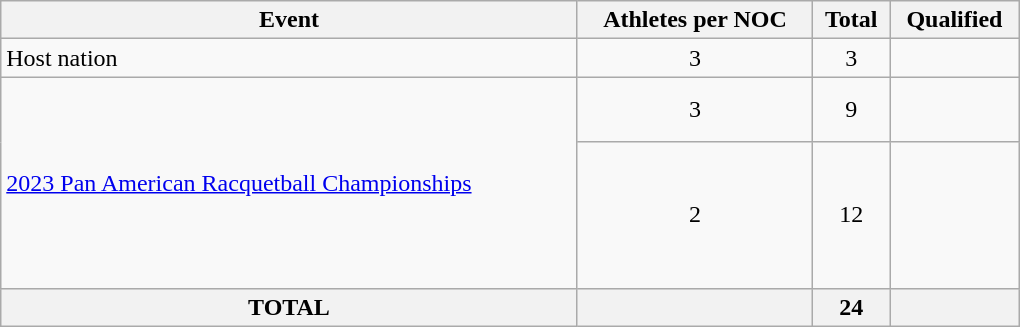<table class="wikitable" width=680>
<tr>
<th>Event</th>
<th>Athletes per NOC</th>
<th>Total</th>
<th>Qualified</th>
</tr>
<tr>
<td>Host nation</td>
<td align=center>3</td>
<td align=center>3</td>
<td></td>
</tr>
<tr>
<td rowspan="2"><a href='#'>2023 Pan American Racquetball Championships</a></td>
<td align=center>3</td>
<td align=center>9</td>
<td><br><br></td>
</tr>
<tr>
<td align=center>2</td>
<td align=center>12</td>
<td><br><br><br><br><br></td>
</tr>
<tr>
<th>TOTAL</th>
<th></th>
<th>24</th>
<th></th>
</tr>
</table>
